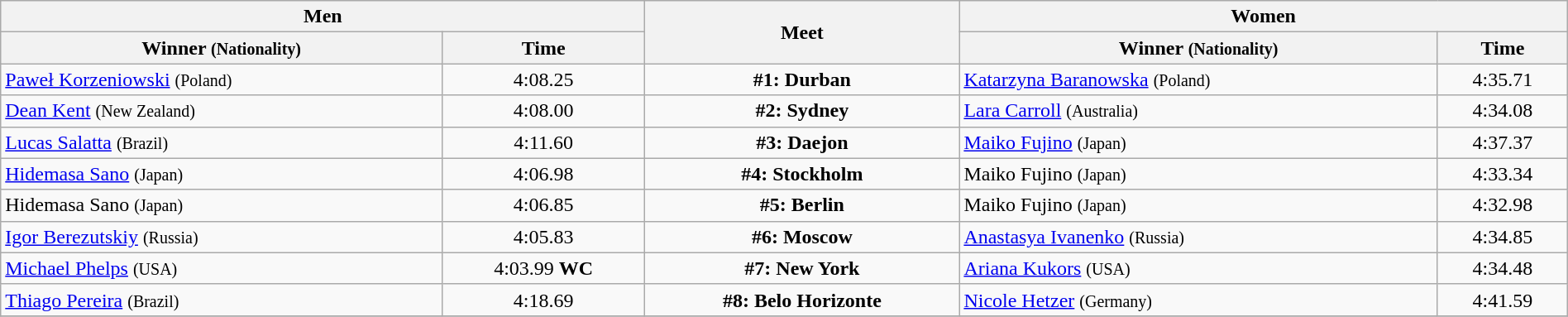<table class=wikitable width=100%>
<tr>
<th colspan="2">Men</th>
<th rowspan="2">Meet</th>
<th colspan="2">Women</th>
</tr>
<tr>
<th>Winner <small>(Nationality)</small></th>
<th>Time</th>
<th>Winner <small>(Nationality)</small></th>
<th>Time</th>
</tr>
<tr>
<td> <a href='#'>Paweł Korzeniowski</a> <small>(Poland)</small></td>
<td align=center>4:08.25</td>
<td align=center><strong>#1: Durban</strong></td>
<td> <a href='#'>Katarzyna Baranowska</a> <small>(Poland)</small></td>
<td align=center>4:35.71</td>
</tr>
<tr>
<td> <a href='#'>Dean Kent</a> <small>(New Zealand)</small></td>
<td align=center>4:08.00</td>
<td align=center><strong>#2: Sydney</strong></td>
<td> <a href='#'>Lara Carroll</a> <small>(Australia)</small></td>
<td align=center>4:34.08</td>
</tr>
<tr>
<td> <a href='#'>Lucas Salatta</a> <small>(Brazil)</small></td>
<td align=center>4:11.60</td>
<td align=center><strong>#3: Daejon</strong></td>
<td> <a href='#'>Maiko Fujino</a> <small>(Japan)</small></td>
<td align=center>4:37.37</td>
</tr>
<tr>
<td> <a href='#'>Hidemasa Sano</a> <small>(Japan)</small></td>
<td align=center>4:06.98</td>
<td align=center><strong>#4: Stockholm</strong></td>
<td>  Maiko Fujino <small>(Japan)</small></td>
<td align=center>4:33.34</td>
</tr>
<tr>
<td> Hidemasa Sano <small>(Japan)</small></td>
<td align=center>4:06.85</td>
<td align=center><strong>#5: Berlin</strong></td>
<td> Maiko Fujino <small>(Japan)</small></td>
<td align=center>4:32.98</td>
</tr>
<tr>
<td> <a href='#'>Igor Berezutskiy</a> <small>(Russia)</small></td>
<td align=center>4:05.83</td>
<td align=center><strong>#6: Moscow</strong></td>
<td> <a href='#'>Anastasya Ivanenko</a> <small>(Russia)</small></td>
<td align=center>4:34.85</td>
</tr>
<tr>
<td> <a href='#'>Michael Phelps</a> <small>(USA)</small></td>
<td align=center>4:03.99 <strong>WC</strong></td>
<td align=center><strong>#7: New York</strong></td>
<td> <a href='#'>Ariana Kukors</a> <small>(USA)</small></td>
<td align=center>4:34.48</td>
</tr>
<tr>
<td> <a href='#'>Thiago Pereira</a> <small>(Brazil)</small></td>
<td align=center>4:18.69</td>
<td align=center><strong>#8: Belo Horizonte</strong></td>
<td> <a href='#'>Nicole Hetzer</a> <small>(Germany)</small></td>
<td align=center>4:41.59</td>
</tr>
<tr>
</tr>
</table>
